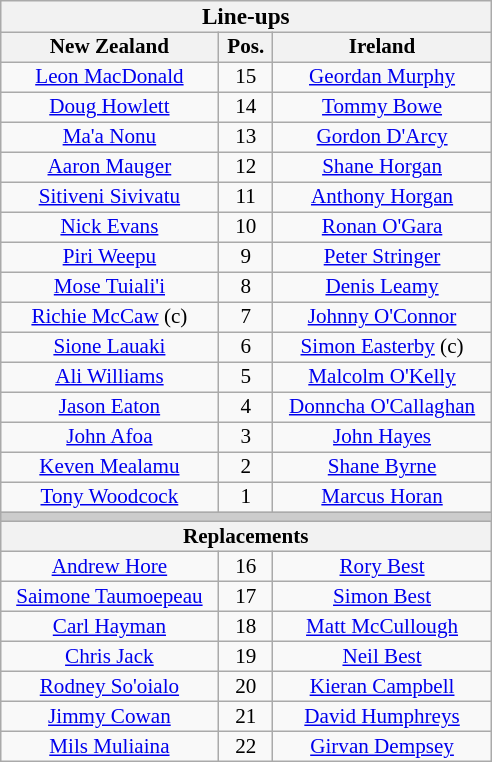<table class="wikitable"  style="font-size:88%; line-height:95%; text-align:center; float:right; margin-left:1em;">
<tr>
<th colspan=3 style="font-size:110%;">Line-ups</th>
</tr>
<tr>
<th width=40%>New Zealand</th>
<th width=10%>Pos.</th>
<th width=40%> Ireland</th>
</tr>
<tr>
<td><a href='#'>Leon MacDonald</a></td>
<td>15</td>
<td><a href='#'>Geordan Murphy</a></td>
</tr>
<tr>
<td><a href='#'>Doug Howlett</a></td>
<td>14</td>
<td><a href='#'>Tommy Bowe</a></td>
</tr>
<tr>
<td><a href='#'>Ma'a Nonu</a></td>
<td>13</td>
<td><a href='#'>Gordon D'Arcy</a></td>
</tr>
<tr>
<td><a href='#'>Aaron Mauger</a></td>
<td>12</td>
<td><a href='#'>Shane Horgan</a></td>
</tr>
<tr>
<td><a href='#'>Sitiveni Sivivatu</a></td>
<td>11</td>
<td><a href='#'>Anthony Horgan</a></td>
</tr>
<tr>
<td><a href='#'>Nick Evans</a></td>
<td>10</td>
<td><a href='#'>Ronan O'Gara</a></td>
</tr>
<tr>
<td><a href='#'>Piri Weepu</a></td>
<td>9</td>
<td><a href='#'>Peter Stringer</a></td>
</tr>
<tr>
<td><a href='#'>Mose Tuiali'i</a></td>
<td>8</td>
<td><a href='#'>Denis Leamy</a></td>
</tr>
<tr>
<td><a href='#'>Richie McCaw</a> (c)</td>
<td>7</td>
<td><a href='#'>Johnny O'Connor</a></td>
</tr>
<tr>
<td><a href='#'>Sione Lauaki</a></td>
<td>6</td>
<td><a href='#'>Simon Easterby</a> (c)</td>
</tr>
<tr>
<td><a href='#'>Ali Williams</a></td>
<td>5</td>
<td><a href='#'>Malcolm O'Kelly</a></td>
</tr>
<tr>
<td><a href='#'>Jason Eaton</a></td>
<td>4</td>
<td><a href='#'>Donncha O'Callaghan</a></td>
</tr>
<tr>
<td><a href='#'>John Afoa</a></td>
<td>3</td>
<td><a href='#'>John Hayes</a></td>
</tr>
<tr>
<td><a href='#'>Keven Mealamu</a></td>
<td>2</td>
<td><a href='#'>Shane Byrne</a></td>
</tr>
<tr>
<td><a href='#'>Tony Woodcock</a></td>
<td>1</td>
<td><a href='#'>Marcus Horan</a></td>
</tr>
<tr>
<td style="background:#ccc;" colspan="3"></td>
</tr>
<tr>
<th colspan=3>Replacements</th>
</tr>
<tr>
<td><a href='#'>Andrew Hore</a></td>
<td>16</td>
<td><a href='#'>Rory Best</a></td>
</tr>
<tr>
<td><a href='#'>Saimone Taumoepeau</a></td>
<td>17</td>
<td><a href='#'>Simon Best</a></td>
</tr>
<tr>
<td><a href='#'>Carl Hayman</a></td>
<td>18</td>
<td><a href='#'>Matt McCullough</a></td>
</tr>
<tr>
<td><a href='#'>Chris Jack</a></td>
<td>19</td>
<td><a href='#'>Neil Best</a></td>
</tr>
<tr>
<td><a href='#'>Rodney So'oialo</a></td>
<td>20</td>
<td><a href='#'>Kieran Campbell</a></td>
</tr>
<tr>
<td><a href='#'>Jimmy Cowan</a></td>
<td>21</td>
<td><a href='#'>David Humphreys</a></td>
</tr>
<tr>
<td><a href='#'>Mils Muliaina</a></td>
<td>22</td>
<td><a href='#'>Girvan Dempsey</a></td>
</tr>
</table>
